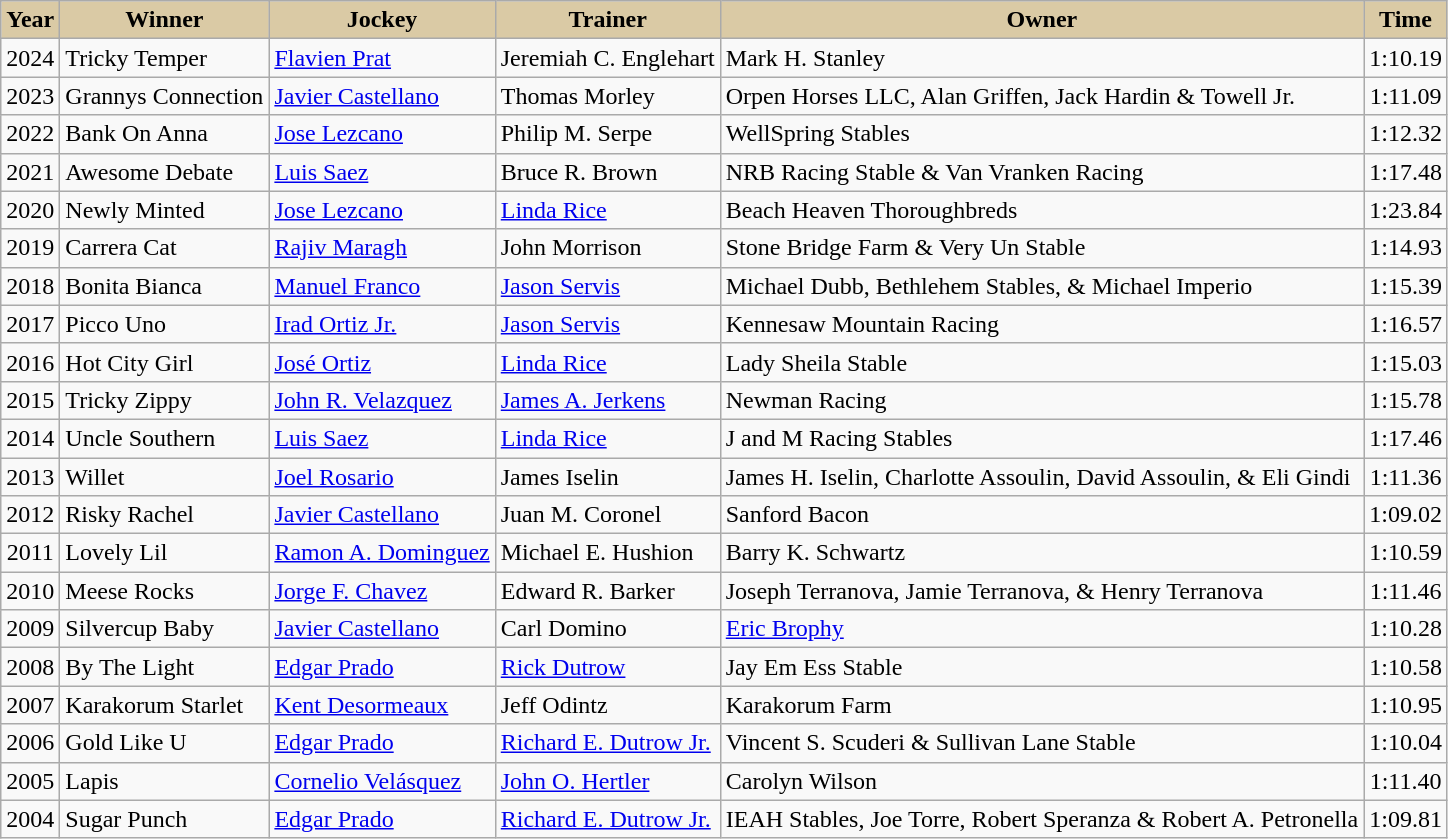<table class="wikitable sortable">
<tr bgcolor="#DACAA5" align="center">
<td style=width"150px"><strong>Year</strong></td>
<td style=width"130px"><strong>Winner</strong></td>
<td style="width"140px"><strong>Jockey</strong></td>
<td style=width"140px"><strong>Trainer</strong></td>
<td><strong>Owner</strong></td>
<td style=width"120px"><strong>Time</strong></td>
</tr>
<tr>
<td align=center>2024</td>
<td>Tricky Temper</td>
<td><a href='#'>Flavien Prat</a></td>
<td>Jeremiah C. Englehart</td>
<td>Mark H. Stanley</td>
<td align=center>1:10.19</td>
</tr>
<tr>
<td align=center>2023</td>
<td>Grannys Connection</td>
<td><a href='#'>Javier Castellano</a></td>
<td>Thomas Morley</td>
<td>Orpen Horses LLC, Alan Griffen, Jack Hardin & Towell Jr.</td>
<td align=center>1:11.09</td>
</tr>
<tr>
<td align=center>2022</td>
<td>Bank On Anna</td>
<td><a href='#'>Jose Lezcano</a></td>
<td>Philip M. Serpe</td>
<td>WellSpring Stables</td>
<td align=center>1:12.32</td>
</tr>
<tr>
<td align=center>2021</td>
<td>Awesome Debate</td>
<td><a href='#'>Luis Saez</a></td>
<td>Bruce R. Brown</td>
<td>NRB Racing Stable & Van Vranken Racing</td>
<td align=center>1:17.48</td>
</tr>
<tr>
<td align=center>2020</td>
<td>Newly Minted</td>
<td><a href='#'>Jose Lezcano</a></td>
<td><a href='#'>Linda Rice</a></td>
<td>Beach Heaven Thoroughbreds</td>
<td align=center>1:23.84</td>
</tr>
<tr>
<td align=center>2019</td>
<td>Carrera Cat</td>
<td><a href='#'>Rajiv Maragh</a></td>
<td>John Morrison</td>
<td>Stone Bridge Farm & Very Un Stable</td>
<td align=center>1:14.93</td>
</tr>
<tr>
<td align=center>2018</td>
<td>Bonita Bianca</td>
<td><a href='#'>Manuel Franco</a></td>
<td><a href='#'>Jason Servis</a></td>
<td>Michael Dubb, Bethlehem Stables, & Michael Imperio</td>
<td align=center>1:15.39</td>
</tr>
<tr>
<td align=center>2017</td>
<td>Picco Uno</td>
<td><a href='#'>Irad Ortiz Jr.</a></td>
<td><a href='#'>Jason Servis</a></td>
<td>Kennesaw Mountain Racing</td>
<td align=center>1:16.57</td>
</tr>
<tr>
<td align=center>2016</td>
<td>Hot City Girl</td>
<td><a href='#'>José Ortiz</a></td>
<td><a href='#'>Linda Rice</a></td>
<td>Lady Sheila Stable</td>
<td align=center>1:15.03</td>
</tr>
<tr>
<td align=center>2015</td>
<td>Tricky Zippy</td>
<td><a href='#'>John R. Velazquez</a></td>
<td><a href='#'>James A. Jerkens</a></td>
<td>Newman Racing</td>
<td align=center>1:15.78</td>
</tr>
<tr>
<td align=center>2014</td>
<td>Uncle Southern</td>
<td><a href='#'>Luis Saez</a></td>
<td><a href='#'>Linda Rice</a></td>
<td>J and M Racing Stables</td>
<td align=center>1:17.46</td>
</tr>
<tr>
<td align=center>2013</td>
<td>Willet</td>
<td><a href='#'>Joel Rosario</a></td>
<td>James Iselin</td>
<td>James H. Iselin, Charlotte Assoulin, David Assoulin, & Eli Gindi</td>
<td align=center>1:11.36</td>
</tr>
<tr>
<td align=center>2012</td>
<td>Risky Rachel</td>
<td><a href='#'>Javier Castellano</a></td>
<td>Juan M. Coronel</td>
<td>Sanford Bacon</td>
<td align=center>1:09.02</td>
</tr>
<tr>
<td align=center>2011</td>
<td>Lovely Lil</td>
<td><a href='#'>Ramon A. Dominguez</a></td>
<td>Michael E. Hushion</td>
<td>Barry K. Schwartz</td>
<td align=center>1:10.59</td>
</tr>
<tr>
<td align=center>2010</td>
<td>Meese Rocks</td>
<td><a href='#'>Jorge F. Chavez</a></td>
<td>Edward R. Barker</td>
<td>Joseph Terranova, Jamie Terranova, & Henry Terranova</td>
<td align=center>1:11.46</td>
</tr>
<tr>
<td align=center>2009</td>
<td>Silvercup Baby</td>
<td><a href='#'>Javier Castellano</a></td>
<td>Carl Domino</td>
<td><a href='#'>Eric Brophy</a></td>
<td align=center>1:10.28</td>
</tr>
<tr>
<td align=center>2008</td>
<td>By The Light</td>
<td><a href='#'>Edgar Prado</a></td>
<td><a href='#'>Rick Dutrow</a></td>
<td>Jay Em Ess Stable</td>
<td align=center>1:10.58</td>
</tr>
<tr>
<td align=center>2007</td>
<td>Karakorum Starlet</td>
<td><a href='#'>Kent Desormeaux</a></td>
<td>Jeff Odintz</td>
<td>Karakorum Farm</td>
<td align=center>1:10.95</td>
</tr>
<tr>
<td align=center>2006</td>
<td>Gold Like U</td>
<td><a href='#'>Edgar Prado</a></td>
<td><a href='#'>Richard E. Dutrow Jr.</a></td>
<td>Vincent S. Scuderi & Sullivan Lane Stable</td>
<td align=center>1:10.04</td>
</tr>
<tr>
<td align=center>2005</td>
<td>Lapis</td>
<td><a href='#'>Cornelio Velásquez</a></td>
<td><a href='#'>John O. Hertler</a></td>
<td>Carolyn Wilson</td>
<td align=center>1:11.40</td>
</tr>
<tr>
<td align=center>2004</td>
<td>Sugar Punch</td>
<td><a href='#'>Edgar Prado</a></td>
<td><a href='#'>Richard E. Dutrow Jr.</a></td>
<td>IEAH Stables, Joe Torre, Robert Speranza & Robert A. Petronella</td>
<td align=center>1:09.81</td>
</tr>
</table>
